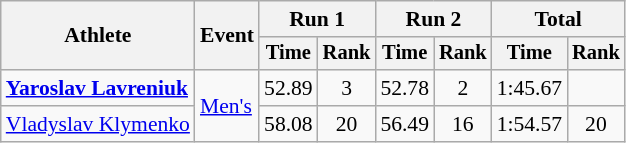<table class="wikitable" style="font-size:90%">
<tr>
<th rowspan="2">Athlete</th>
<th rowspan="2">Event</th>
<th colspan="2">Run 1</th>
<th colspan="2">Run 2</th>
<th colspan="2">Total</th>
</tr>
<tr style="font-size:95%">
<th>Time</th>
<th>Rank</th>
<th>Time</th>
<th>Rank</th>
<th>Time</th>
<th>Rank</th>
</tr>
<tr align="center">
<td align="left"><strong><a href='#'>Yaroslav Lavreniuk</a></strong></td>
<td rowspan="2" align="left"><a href='#'>Men's</a></td>
<td>52.89</td>
<td>3</td>
<td>52.78</td>
<td>2</td>
<td>1:45.67</td>
<td></td>
</tr>
<tr align="center">
<td align="left"><a href='#'>Vladyslav Klymenko</a></td>
<td>58.08</td>
<td>20</td>
<td>56.49</td>
<td>16</td>
<td>1:54.57</td>
<td>20</td>
</tr>
</table>
